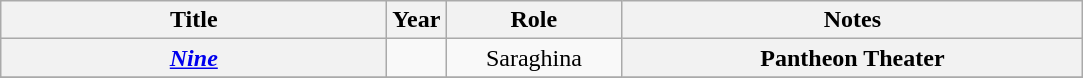<table class="wikitable sortable plainrowheaders" style="text-align:center;">
<tr>
<th scope="col" style="width:250px;">Title</th>
<th scope="col" style="width:5px;;">Year</th>
<th scope="col" style="width:110px;">Role</th>
<th scope="col" style="width:300px;" class="unsortable">Notes</th>
</tr>
<tr>
<th scope="row"><em><a href='#'>Nine</a></em></th>
<td></td>
<td>Saraghina</td>
<th scope="row">Pantheon Theater</th>
</tr>
<tr>
</tr>
</table>
